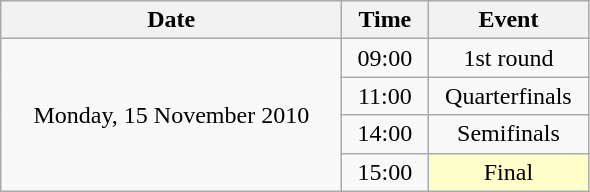<table class = "wikitable" style="text-align:center;">
<tr>
<th width=220>Date</th>
<th width=50>Time</th>
<th width=100>Event</th>
</tr>
<tr>
<td rowspan=4>Monday, 15 November 2010</td>
<td>09:00</td>
<td>1st round</td>
</tr>
<tr>
<td>11:00</td>
<td>Quarterfinals</td>
</tr>
<tr>
<td>14:00</td>
<td>Semifinals</td>
</tr>
<tr>
<td>15:00</td>
<td bgcolor=ffffcc>Final</td>
</tr>
</table>
